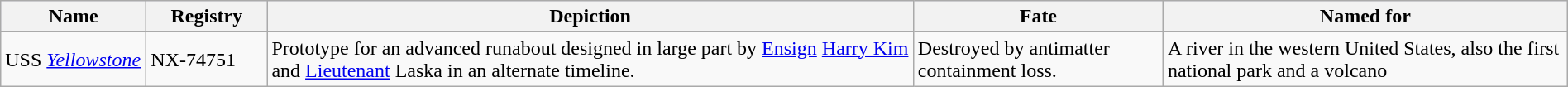<table class="wikitable" width=100%>
<tr bgcolor="#e7e8ff">
<th width=110px>Name</th>
<th width=90px>Registry</th>
<th>Depiction</th>
<th>Fate</th>
<th>Named for</th>
</tr>
<tr>
<td>USS <em><a href='#'>Yellowstone</a></em></td>
<td>NX-74751</td>
<td>Prototype for an advanced runabout designed in large part by <a href='#'>Ensign</a> <a href='#'>Harry Kim</a> and <a href='#'>Lieutenant</a> Laska in an alternate timeline.</td>
<td>Destroyed by antimatter containment loss.</td>
<td>A river in the western United States, also the first national park and a volcano</td>
</tr>
</table>
